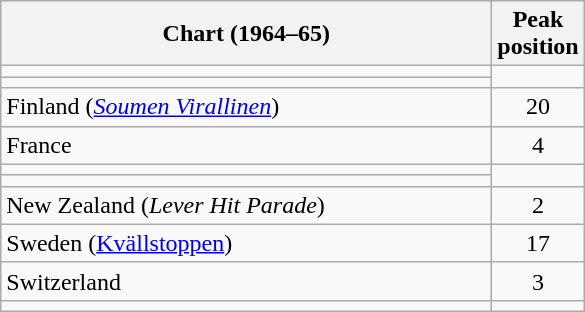<table class="wikitable sortable">
<tr>
<th style="width:20em;">Chart (1964–65)</th>
<th>Peak<br>position</th>
</tr>
<tr>
<td></td>
</tr>
<tr>
<td></td>
</tr>
<tr>
<td>Finland (<a href='#'><em>Soumen Virallinen</em></a>)</td>
<td style="text-align:center;">20</td>
</tr>
<tr>
<td>France</td>
<td style="text-align:center;">4</td>
</tr>
<tr>
<td></td>
</tr>
<tr>
<td></td>
</tr>
<tr>
<td>New Zealand (<em>Lever Hit Parade</em>)</td>
<td style="text-align:center;">2</td>
</tr>
<tr>
<td>Sweden (<a href='#'>Kvällstoppen</a>)</td>
<td style="text-align:center;">17</td>
</tr>
<tr>
<td>Switzerland</td>
<td style="text-align:center;">3</td>
</tr>
<tr>
<td></td>
</tr>
</table>
